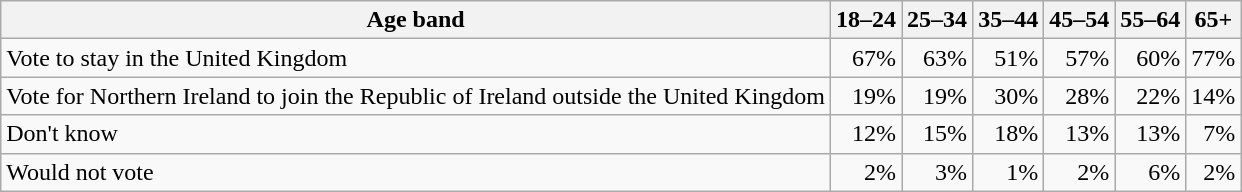<table class="wikitable" style="text-align:right">
<tr>
<th>Age band</th>
<th>18–24</th>
<th>25–34</th>
<th>35–44</th>
<th>45–54</th>
<th>55–64</th>
<th>65+</th>
</tr>
<tr>
<td style="text-align:left">Vote to stay in the United Kingdom</td>
<td>67%</td>
<td>63%</td>
<td>51%</td>
<td>57%</td>
<td>60%</td>
<td>77%</td>
</tr>
<tr>
<td style="text-align:left">Vote for Northern Ireland to join the Republic of Ireland outside the United Kingdom</td>
<td>19%</td>
<td>19%</td>
<td>30%</td>
<td>28%</td>
<td>22%</td>
<td>14%</td>
</tr>
<tr>
<td style="text-align:left">Don't know</td>
<td>12%</td>
<td>15%</td>
<td>18%</td>
<td>13%</td>
<td>13%</td>
<td>7%</td>
</tr>
<tr>
<td style="text-align:left">Would not vote</td>
<td>2%</td>
<td>3%</td>
<td>1%</td>
<td>2%</td>
<td>6%</td>
<td>2%</td>
</tr>
</table>
